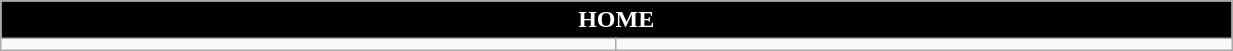<table class="wikitable collapsible collapsed" style="width:65%">
<tr>
<th colspan=7 ! style="color:white; background:black">HOME</th>
</tr>
<tr>
<td></td>
<td></td>
</tr>
</table>
